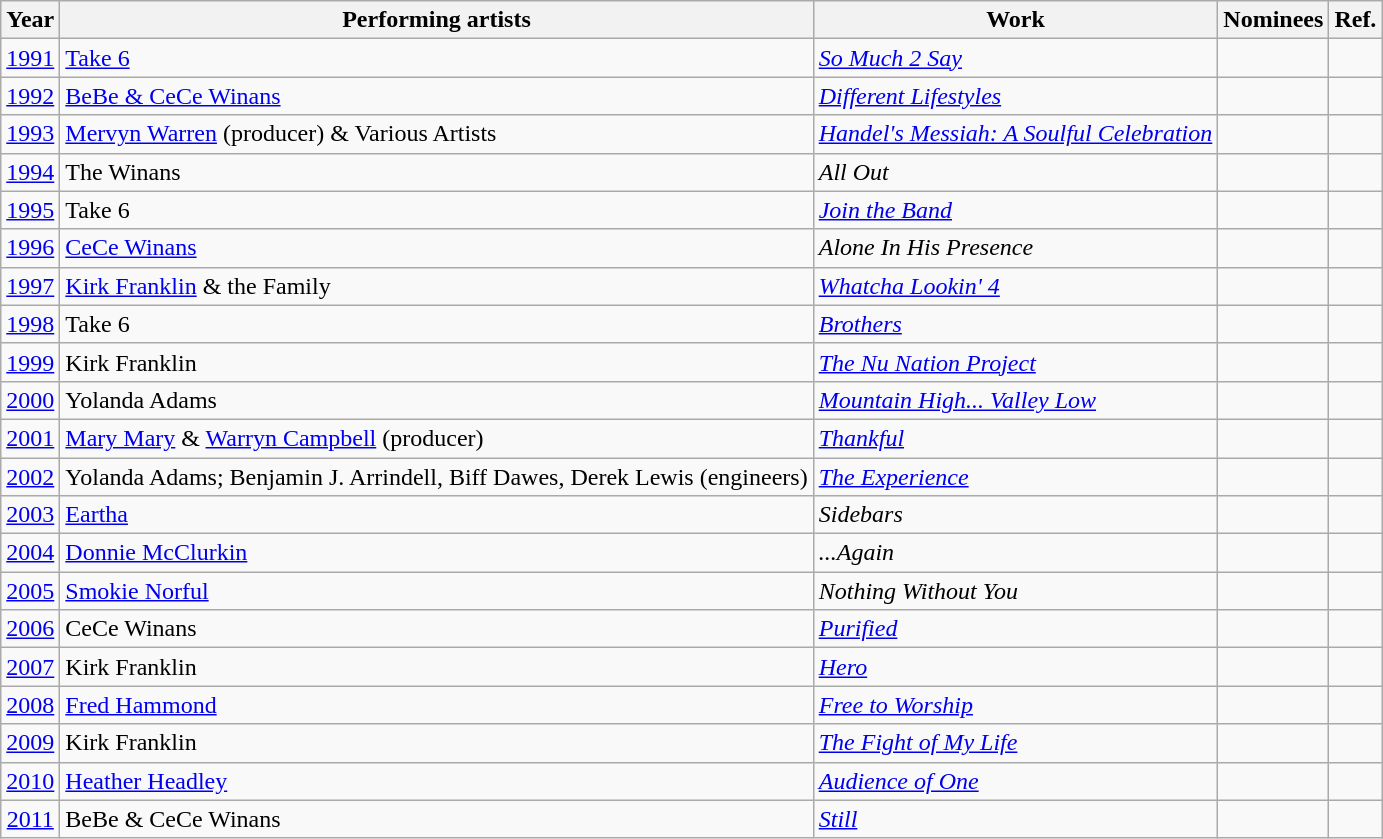<table class="wikitable sortable">
<tr>
<th bgcolor="#efefef">Year</th>
<th bgcolor="#efefef">Performing artists</th>
<th bgcolor="#efefef">Work</th>
<th bgcolor="#efefef" class=unsortable>Nominees</th>
<th bgcolor="#efefef" class=unsortable>Ref.</th>
</tr>
<tr>
<td align="center"><a href='#'>1991</a></td>
<td><a href='#'>Take 6</a></td>
<td><em><a href='#'>So Much 2 Say</a></em></td>
<td></td>
<td align="center"></td>
</tr>
<tr>
<td align="center"><a href='#'>1992</a></td>
<td><a href='#'>BeBe & CeCe Winans</a></td>
<td><em><a href='#'>Different Lifestyles</a></em></td>
<td></td>
<td align="center"></td>
</tr>
<tr>
<td align="center"><a href='#'>1993</a></td>
<td><a href='#'>Mervyn Warren</a> (producer) & Various Artists</td>
<td><em><a href='#'>Handel's Messiah: A Soulful Celebration</a></em></td>
<td></td>
<td align="center"></td>
</tr>
<tr>
<td align="center"><a href='#'>1994</a></td>
<td>The Winans</td>
<td><em>All Out</em></td>
<td></td>
<td align="center"></td>
</tr>
<tr>
<td align="center"><a href='#'>1995</a></td>
<td>Take 6</td>
<td><em><a href='#'>Join the Band</a></em></td>
<td></td>
<td align="center"></td>
</tr>
<tr>
<td align="center"><a href='#'>1996</a></td>
<td><a href='#'>CeCe Winans</a></td>
<td><em>Alone In His Presence</em></td>
<td></td>
<td align="center"></td>
</tr>
<tr>
<td align="center"><a href='#'>1997</a></td>
<td><a href='#'>Kirk Franklin</a> & the Family</td>
<td><em><a href='#'>Whatcha Lookin' 4</a></em></td>
<td></td>
<td align="center"></td>
</tr>
<tr>
<td align="center"><a href='#'>1998</a></td>
<td>Take 6</td>
<td><em><a href='#'>Brothers</a></em></td>
<td></td>
<td align="center"></td>
</tr>
<tr>
<td align="center"><a href='#'>1999</a></td>
<td>Kirk Franklin</td>
<td><em><a href='#'>The Nu Nation Project</a></em></td>
<td></td>
<td align="center"></td>
</tr>
<tr>
<td align="center"><a href='#'>2000</a></td>
<td>Yolanda Adams</td>
<td><em><a href='#'>Mountain High... Valley Low</a></em></td>
<td></td>
<td align="center"></td>
</tr>
<tr>
<td align="center"><a href='#'>2001</a></td>
<td><a href='#'>Mary Mary</a> & <a href='#'>Warryn Campbell</a> (producer)</td>
<td><em><a href='#'>Thankful</a></em></td>
<td></td>
<td align="center"></td>
</tr>
<tr>
<td align="center"><a href='#'>2002</a></td>
<td>Yolanda Adams; Benjamin J. Arrindell, Biff Dawes, Derek Lewis (engineers)</td>
<td><em><a href='#'>The Experience</a></em></td>
<td></td>
<td align="center"></td>
</tr>
<tr>
<td align="center"><a href='#'>2003</a></td>
<td><a href='#'>Eartha</a></td>
<td><em>Sidebars</em></td>
<td></td>
<td align="center"></td>
</tr>
<tr>
<td align="center"><a href='#'>2004</a></td>
<td><a href='#'>Donnie McClurkin</a></td>
<td><em>...Again</em></td>
<td></td>
<td align="center"></td>
</tr>
<tr>
<td align="center"><a href='#'>2005</a></td>
<td><a href='#'>Smokie Norful</a></td>
<td><em>Nothing Without You</em></td>
<td></td>
<td align="center"></td>
</tr>
<tr>
<td align="center"><a href='#'>2006</a></td>
<td>CeCe Winans</td>
<td><em><a href='#'>Purified</a></em></td>
<td></td>
<td align="center"></td>
</tr>
<tr>
<td align="center"><a href='#'>2007</a></td>
<td>Kirk Franklin</td>
<td><a href='#'><em>Hero</em></a></td>
<td></td>
<td align="center"></td>
</tr>
<tr>
<td align="center"><a href='#'>2008</a></td>
<td><a href='#'>Fred Hammond</a></td>
<td><em><a href='#'>Free to Worship</a></em></td>
<td></td>
<td align="center"></td>
</tr>
<tr>
<td align="center"><a href='#'>2009</a></td>
<td>Kirk Franklin</td>
<td><a href='#'><em>The Fight of My Life</em></a></td>
<td></td>
<td align="center"></td>
</tr>
<tr>
<td align="center"><a href='#'>2010</a></td>
<td><a href='#'>Heather Headley</a></td>
<td><a href='#'><em>Audience of One</em></a></td>
<td></td>
<td align="center"></td>
</tr>
<tr>
<td align="center"><a href='#'>2011</a></td>
<td>BeBe & CeCe Winans</td>
<td><a href='#'><em>Still</em></a></td>
<td></td>
<td align="center"></td>
</tr>
</table>
